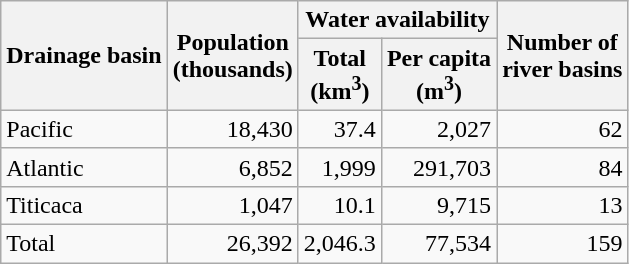<table class="wikitable" style="text-align:right;">
<tr>
<th rowspan=2>Drainage basin</th>
<th rowspan=2>Population<br>(thousands)</th>
<th colspan=2>Water availability</th>
<th rowspan=2>Number of<br>river basins</th>
</tr>
<tr>
<th>Total<br>(km<sup>3</sup>)</th>
<th>Per capita<br>(m<sup>3</sup>)</th>
</tr>
<tr>
<td align=left>Pacific</td>
<td>18,430</td>
<td>37.4</td>
<td>2,027</td>
<td>62</td>
</tr>
<tr>
<td align=left>Atlantic</td>
<td>6,852</td>
<td>1,999</td>
<td>291,703</td>
<td>84</td>
</tr>
<tr>
<td align=left>Titicaca</td>
<td>1,047</td>
<td>10.1</td>
<td>9,715</td>
<td>13</td>
</tr>
<tr>
<td align=left>Total</td>
<td>26,392</td>
<td>2,046.3</td>
<td>77,534</td>
<td>159</td>
</tr>
</table>
